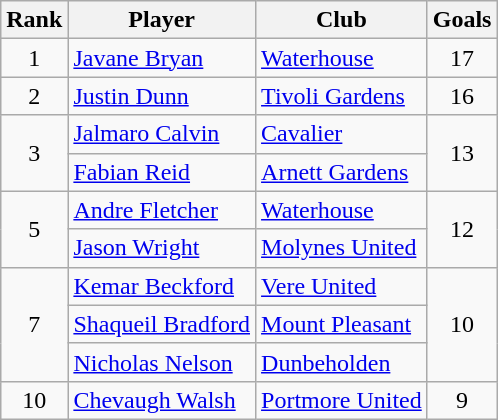<table class="wikitable">
<tr>
<th>Rank</th>
<th>Player</th>
<th>Club</th>
<th>Goals</th>
</tr>
<tr>
<td style="text-align:center;">1</td>
<td><a href='#'>Javane Bryan</a></td>
<td><a href='#'>Waterhouse</a></td>
<td style="text-align:center;">17</td>
</tr>
<tr>
<td style="text-align:center;">2</td>
<td><a href='#'>Justin Dunn</a></td>
<td><a href='#'>Tivoli Gardens</a></td>
<td style="text-align:center;">16</td>
</tr>
<tr>
<td style="text-align:center;" rowspan="2">3</td>
<td><a href='#'>Jalmaro Calvin</a></td>
<td><a href='#'>Cavalier</a></td>
<td style="text-align:center;" rowspan="2">13</td>
</tr>
<tr>
<td><a href='#'>Fabian Reid</a></td>
<td><a href='#'>Arnett Gardens</a></td>
</tr>
<tr>
<td style="text-align:center;" rowspan="2">5</td>
<td><a href='#'>Andre Fletcher</a></td>
<td><a href='#'>Waterhouse</a></td>
<td style="text-align:center;" rowspan="2">12</td>
</tr>
<tr>
<td><a href='#'>Jason Wright</a></td>
<td><a href='#'>Molynes United</a></td>
</tr>
<tr>
<td style="text-align:center;" rowspan="3">7</td>
<td><a href='#'>Kemar Beckford</a></td>
<td><a href='#'>Vere United</a></td>
<td style="text-align:center;" rowspan="3">10</td>
</tr>
<tr>
<td><a href='#'>Shaqueil Bradford</a></td>
<td><a href='#'>Mount Pleasant</a></td>
</tr>
<tr>
<td><a href='#'>Nicholas Nelson</a></td>
<td><a href='#'>Dunbeholden</a></td>
</tr>
<tr>
<td style="text-align:center;">10</td>
<td><a href='#'>Chevaugh Walsh</a></td>
<td><a href='#'>Portmore United</a></td>
<td style="text-align:center;">9</td>
</tr>
</table>
